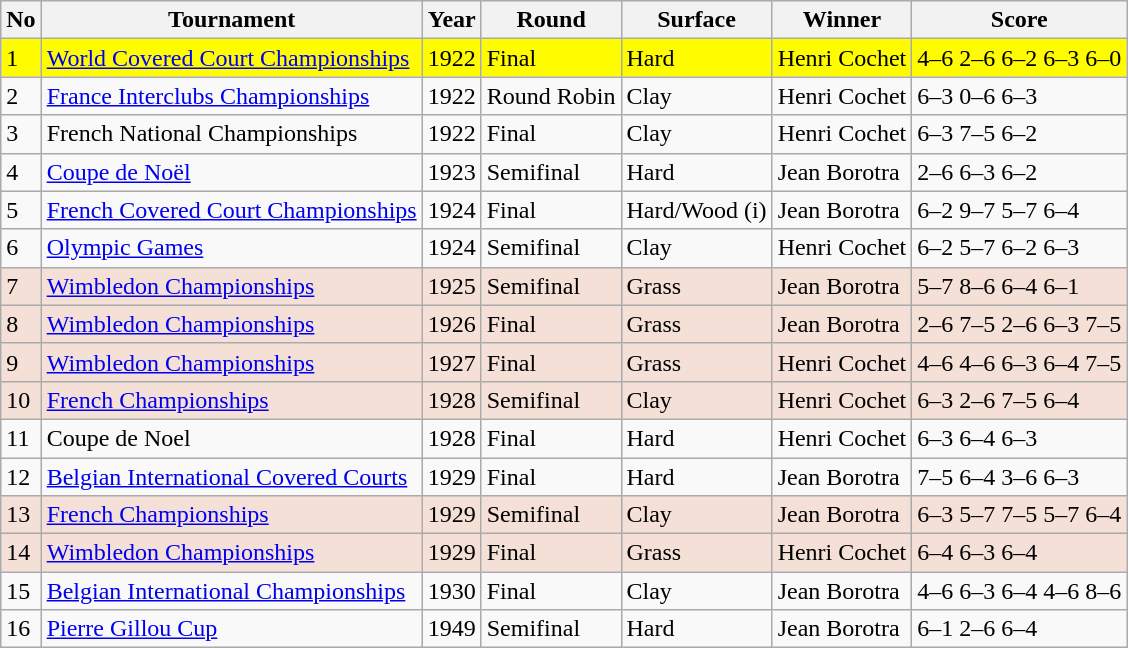<table class="wikitable sortable">
<tr>
<th>No</th>
<th>Tournament</th>
<th>Year</th>
<th>Round</th>
<th>Surface</th>
<th>Winner</th>
<th class="unsortable">Score</th>
</tr>
<tr bgcolor=#FFFFCC;>
<td>1</td>
<td><a href='#'>World Covered Court Championships</a></td>
<td>1922</td>
<td>Final</td>
<td>Hard</td>
<td>Henri Cochet</td>
<td>4–6 2–6 6–2 6–3 6–0 </td>
</tr>
<tr>
<td>2</td>
<td><a href='#'>France Interclubs Championships</a></td>
<td>1922</td>
<td>Round Robin</td>
<td>Clay</td>
<td>Henri Cochet</td>
<td>6–3 0–6 6–3</td>
</tr>
<tr>
<td>3</td>
<td>French National Championships</td>
<td>1922</td>
<td>Final</td>
<td>Clay</td>
<td>Henri Cochet</td>
<td>6–3 7–5 6–2</td>
</tr>
<tr>
<td>4</td>
<td><a href='#'>Coupe de Noël</a></td>
<td>1923</td>
<td>Semifinal</td>
<td>Hard</td>
<td>Jean Borotra</td>
<td>2–6 6–3 6–2</td>
</tr>
<tr>
<td>5</td>
<td><a href='#'>French Covered Court Championships</a></td>
<td>1924</td>
<td>Final</td>
<td>Hard/Wood (i)</td>
<td>Jean Borotra</td>
<td>6–2 9–7 5–7 6–4 </td>
</tr>
<tr>
<td>6</td>
<td><a href='#'>Olympic Games</a></td>
<td>1924</td>
<td>Semifinal</td>
<td>Clay</td>
<td>Henri Cochet</td>
<td>6–2 5–7 6–2 6–3</td>
</tr>
<tr bgcolor=#F4E0D7>
<td>7</td>
<td><a href='#'>Wimbledon Championships</a></td>
<td>1925</td>
<td>Semifinal</td>
<td>Grass</td>
<td>Jean Borotra</td>
<td>5–7 8–6 6–4 6–1</td>
</tr>
<tr bgcolor=#F4E0D7>
<td>8</td>
<td><a href='#'>Wimbledon Championships</a></td>
<td>1926</td>
<td>Final</td>
<td>Grass</td>
<td>Jean Borotra</td>
<td>2–6 7–5 2–6 6–3 7–5 </td>
</tr>
<tr bgcolor=#F4E0D7>
<td>9</td>
<td><a href='#'>Wimbledon Championships</a></td>
<td>1927</td>
<td>Final</td>
<td>Grass</td>
<td>Henri Cochet</td>
<td>4–6 4–6 6–3 6–4 7–5 </td>
</tr>
<tr bgcolor=#F4E0D7>
<td>10</td>
<td><a href='#'>French Championships</a></td>
<td>1928</td>
<td>Semifinal</td>
<td>Clay</td>
<td>Henri Cochet</td>
<td>6–3 2–6 7–5 6–4 </td>
</tr>
<tr>
<td>11</td>
<td>Coupe de Noel</td>
<td>1928</td>
<td>Final</td>
<td>Hard</td>
<td>Henri Cochet</td>
<td>6–3 6–4 6–3</td>
</tr>
<tr>
<td>12</td>
<td><a href='#'>Belgian International Covered Courts</a></td>
<td>1929</td>
<td>Final</td>
<td>Hard</td>
<td>Jean Borotra</td>
<td>7–5 6–4 3–6 6–3 </td>
</tr>
<tr bgcolor=#F4E0D7>
<td>13</td>
<td><a href='#'>French Championships</a></td>
<td>1929</td>
<td>Semifinal</td>
<td>Clay</td>
<td>Jean Borotra</td>
<td>6–3 5–7 7–5 5–7 6–4 </td>
</tr>
<tr bgcolor=#F4E0D7>
<td>14</td>
<td><a href='#'>Wimbledon Championships</a></td>
<td>1929</td>
<td>Final</td>
<td>Grass</td>
<td>Henri Cochet</td>
<td>6–4 6–3 6–4</td>
</tr>
<tr>
<td>15</td>
<td><a href='#'>Belgian International Championships</a></td>
<td>1930</td>
<td>Final</td>
<td>Clay</td>
<td>Jean Borotra</td>
<td>4–6 6–3 6–4 4–6 8–6 </td>
</tr>
<tr>
<td>16</td>
<td><a href='#'>Pierre Gillou Cup</a></td>
<td>1949</td>
<td>Semifinal</td>
<td>Hard</td>
<td>Jean Borotra</td>
<td>6–1 2–6 6–4</td>
</tr>
</table>
